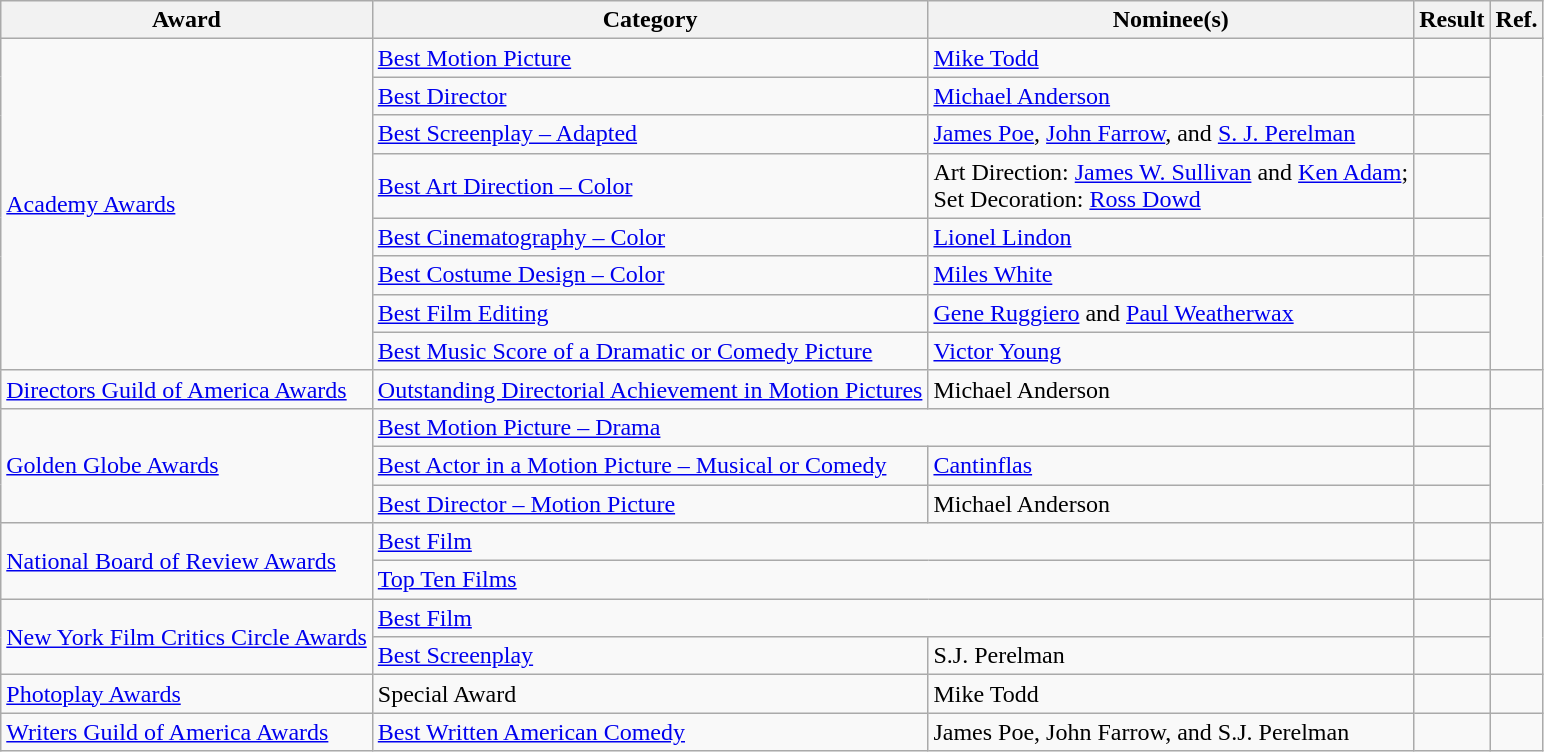<table class="wikitable plainrowheaders">
<tr>
<th>Award</th>
<th>Category</th>
<th>Nominee(s)</th>
<th>Result</th>
<th>Ref.</th>
</tr>
<tr>
<td rowspan="8"><a href='#'>Academy Awards</a></td>
<td><a href='#'>Best Motion Picture</a></td>
<td><a href='#'>Mike Todd</a></td>
<td></td>
<td align="center" rowspan="8"> <br> </td>
</tr>
<tr>
<td><a href='#'>Best Director</a></td>
<td><a href='#'>Michael Anderson</a></td>
<td></td>
</tr>
<tr>
<td><a href='#'>Best Screenplay – Adapted</a></td>
<td><a href='#'>James Poe</a>, <a href='#'>John Farrow</a>, and <a href='#'>S. J. Perelman</a></td>
<td></td>
</tr>
<tr>
<td><a href='#'>Best Art Direction – Color</a></td>
<td>Art Direction: <a href='#'>James W. Sullivan</a> and <a href='#'>Ken Adam</a>; <br> Set Decoration: <a href='#'>Ross Dowd</a></td>
<td></td>
</tr>
<tr>
<td><a href='#'>Best Cinematography – Color</a></td>
<td><a href='#'>Lionel Lindon</a></td>
<td></td>
</tr>
<tr>
<td><a href='#'>Best Costume Design – Color</a></td>
<td><a href='#'>Miles White</a></td>
<td></td>
</tr>
<tr>
<td><a href='#'>Best Film Editing</a></td>
<td><a href='#'>Gene Ruggiero</a> and <a href='#'>Paul Weatherwax</a></td>
<td></td>
</tr>
<tr>
<td><a href='#'>Best Music Score of a Dramatic or Comedy Picture</a></td>
<td><a href='#'>Victor Young</a></td>
<td></td>
</tr>
<tr>
<td><a href='#'>Directors Guild of America Awards</a></td>
<td><a href='#'>Outstanding Directorial Achievement in Motion Pictures</a></td>
<td>Michael Anderson</td>
<td></td>
<td align="center"></td>
</tr>
<tr>
<td rowspan="3"><a href='#'>Golden Globe Awards</a></td>
<td colspan="2"><a href='#'>Best Motion Picture – Drama</a></td>
<td></td>
<td align="center" rowspan="3"></td>
</tr>
<tr>
<td><a href='#'>Best Actor in a Motion Picture – Musical or Comedy</a></td>
<td><a href='#'>Cantinflas</a></td>
<td></td>
</tr>
<tr>
<td><a href='#'>Best Director – Motion Picture</a></td>
<td>Michael Anderson</td>
<td></td>
</tr>
<tr>
<td rowspan="2"><a href='#'>National Board of Review Awards</a></td>
<td colspan="2"><a href='#'>Best Film</a></td>
<td></td>
<td align="center" rowspan="2"></td>
</tr>
<tr>
<td colspan="2"><a href='#'>Top Ten Films</a></td>
<td></td>
</tr>
<tr>
<td rowspan="2"><a href='#'>New York Film Critics Circle Awards</a></td>
<td colspan="2"><a href='#'>Best Film</a></td>
<td></td>
<td align="center" rowspan="2"></td>
</tr>
<tr>
<td><a href='#'>Best Screenplay</a></td>
<td>S.J. Perelman</td>
<td></td>
</tr>
<tr>
<td><a href='#'>Photoplay Awards</a></td>
<td>Special Award</td>
<td>Mike Todd</td>
<td></td>
<td align="center"></td>
</tr>
<tr>
<td><a href='#'>Writers Guild of America Awards</a></td>
<td><a href='#'>Best Written American Comedy</a></td>
<td>James Poe, John Farrow, and S.J. Perelman</td>
<td></td>
<td align="center"></td>
</tr>
</table>
